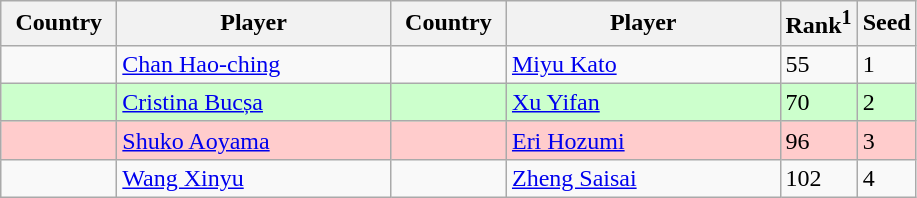<table class="sortable wikitable">
<tr>
<th width="70">Country</th>
<th width="175">Player</th>
<th width="70">Country</th>
<th width="175">Player</th>
<th>Rank<sup>1</sup></th>
<th>Seed</th>
</tr>
<tr>
<td></td>
<td><a href='#'>Chan Hao-ching</a></td>
<td></td>
<td><a href='#'>Miyu Kato</a></td>
<td>55</td>
<td>1</td>
</tr>
<tr style="background:#cfc;">
<td></td>
<td><a href='#'>Cristina Bucșa</a></td>
<td></td>
<td><a href='#'>Xu Yifan</a></td>
<td>70</td>
<td>2</td>
</tr>
<tr style="background:#fcc;">
<td></td>
<td><a href='#'>Shuko Aoyama</a></td>
<td></td>
<td><a href='#'>Eri Hozumi</a></td>
<td>96</td>
<td>3</td>
</tr>
<tr>
<td></td>
<td><a href='#'>Wang Xinyu</a></td>
<td></td>
<td><a href='#'>Zheng Saisai</a></td>
<td>102</td>
<td>4</td>
</tr>
</table>
